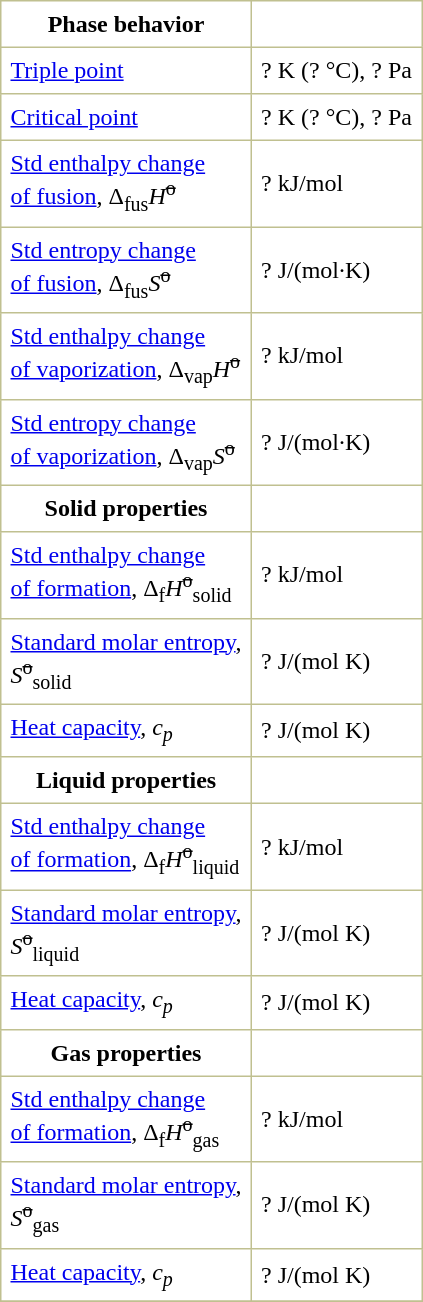<table border="1" cellspacing="0" cellpadding="6" style="margin: 0 0 0 0.5em; background: #FFFFFF; border-collapse: collapse; border-color: #C0C090;">
<tr>
<th>Phase behavior</th>
</tr>
<tr>
<td><a href='#'>Triple point</a></td>
<td>? K (? °C), ? Pa</td>
</tr>
<tr>
<td><a href='#'>Critical point</a></td>
<td>? K (? °C), ? Pa</td>
</tr>
<tr>
<td><a href='#'>Std enthalpy change<br>of fusion</a>, Δ<sub>fus</sub><em>H</em><sup><s>o</s></sup></td>
<td>? kJ/mol</td>
</tr>
<tr>
<td><a href='#'>Std entropy change<br>of fusion</a>, Δ<sub>fus</sub><em>S</em><sup><s>o</s></sup></td>
<td>? J/(mol·K)</td>
</tr>
<tr>
<td><a href='#'>Std enthalpy change<br>of vaporization</a>, Δ<sub>vap</sub><em>H</em><sup><s>o</s></sup></td>
<td>? kJ/mol</td>
</tr>
<tr>
<td><a href='#'>Std entropy change<br>of vaporization</a>, Δ<sub>vap</sub><em>S</em><sup><s>o</s></sup></td>
<td>? J/(mol·K)</td>
</tr>
<tr>
<th>Solid properties</th>
</tr>
<tr>
<td><a href='#'>Std enthalpy change<br>of formation</a>, Δ<sub>f</sub><em>H</em><sup><s>o</s></sup><sub>solid</sub></td>
<td>? kJ/mol</td>
</tr>
<tr>
<td><a href='#'>Standard molar entropy</a>,<br><em>S</em><sup><s>o</s></sup><sub>solid</sub></td>
<td>? J/(mol K)</td>
</tr>
<tr>
<td><a href='#'>Heat capacity</a>, <em>c<sub>p</sub></em></td>
<td>? J/(mol K)</td>
</tr>
<tr>
<th>Liquid properties</th>
</tr>
<tr>
<td><a href='#'>Std enthalpy change<br>of formation</a>, Δ<sub>f</sub><em>H</em><sup><s>o</s></sup><sub>liquid</sub></td>
<td>? kJ/mol</td>
</tr>
<tr>
<td><a href='#'>Standard molar entropy</a>,<br><em>S</em><sup><s>o</s></sup><sub>liquid</sub></td>
<td>? J/(mol K)</td>
</tr>
<tr>
<td><a href='#'>Heat capacity</a>, <em>c<sub>p</sub></em></td>
<td>? J/(mol K)</td>
</tr>
<tr>
<th>Gas properties</th>
</tr>
<tr>
<td><a href='#'>Std enthalpy change<br>of formation</a>, Δ<sub>f</sub><em>H</em><sup><s>o</s></sup><sub>gas</sub></td>
<td>? kJ/mol</td>
</tr>
<tr>
<td><a href='#'>Standard molar entropy</a>,<br><em>S</em><sup><s>o</s></sup><sub>gas</sub></td>
<td>? J/(mol K)</td>
</tr>
<tr>
<td><a href='#'>Heat capacity</a>, <em>c<sub>p</sub></em></td>
<td>? J/(mol K)</td>
</tr>
<tr>
</tr>
</table>
